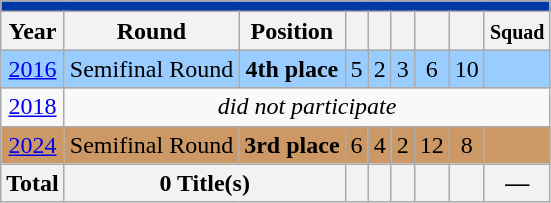<table class="wikitable" style="text-align: center;">
<tr>
<th colspan=9 style="background:#0038A8; color:#FFFFFF;"></th>
</tr>
<tr>
<th>Year</th>
<th>Round</th>
<th>Position</th>
<th></th>
<th></th>
<th></th>
<th></th>
<th></th>
<th><small>Squad</small></th>
</tr>
<tr bgcolor=#9acdff>
<td> <a href='#'>2016</a></td>
<td>Semifinal Round</td>
<td><strong>4th place</strong></td>
<td>5</td>
<td>2</td>
<td>3</td>
<td>6</td>
<td>10</td>
<td></td>
</tr>
<tr>
<td> <a href='#'>2018</a></td>
<td colspan=8><em>did not participate</em></td>
</tr>
<tr bgcolor=#cc9966>
<td> <a href='#'>2024</a></td>
<td>Semifinal Round</td>
<td><strong>3rd place</strong></td>
<td>6</td>
<td>4</td>
<td>2</td>
<td>12</td>
<td>8</td>
<td></td>
</tr>
<tr>
<th>Total</th>
<th colspan=2>0 Title(s)</th>
<th></th>
<th></th>
<th></th>
<th></th>
<th></th>
<th>—</th>
</tr>
</table>
